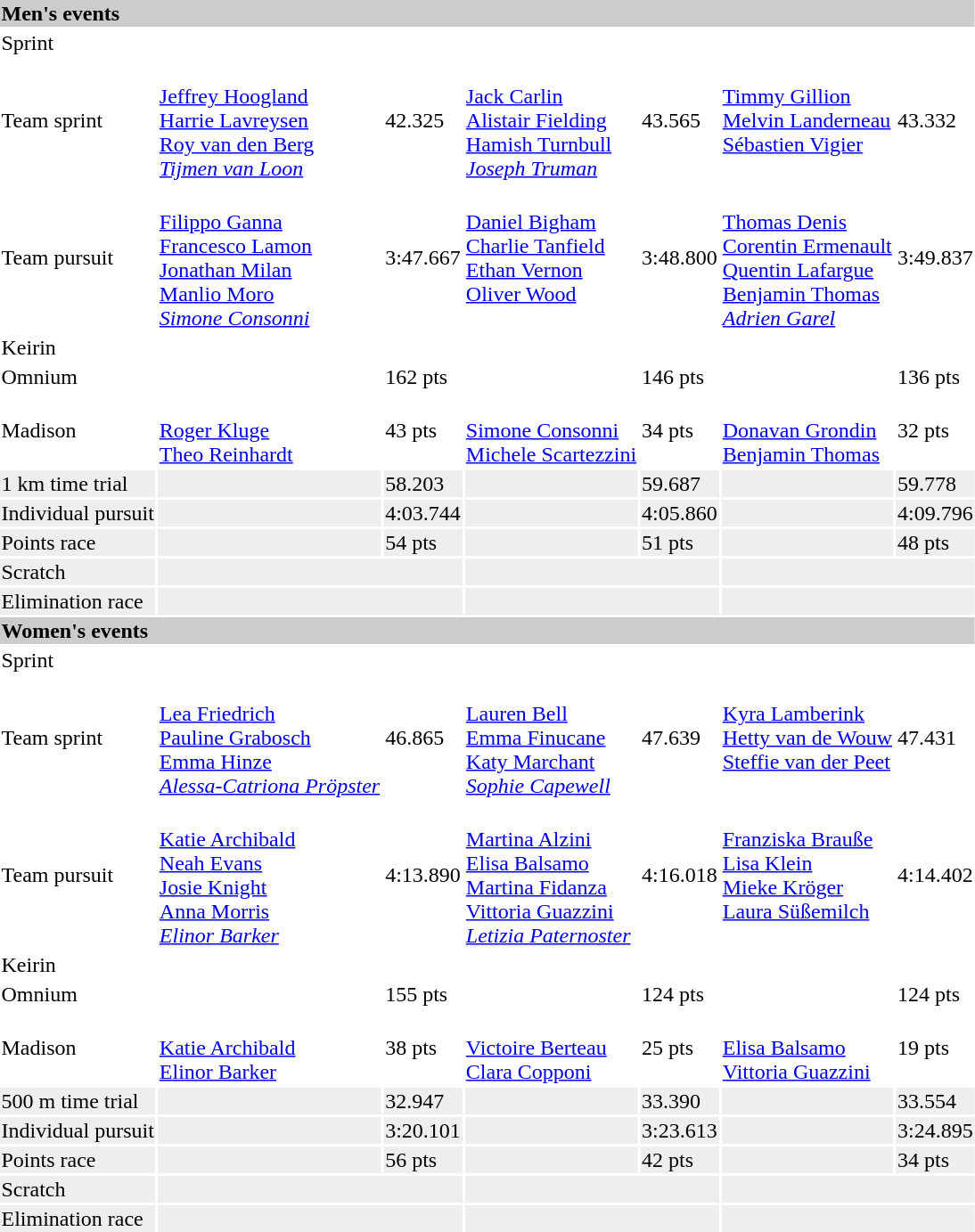<table>
<tr style="background:#ccc; width:100%;">
<td colspan=7><strong>Men's events</strong></td>
</tr>
<tr>
<td>Sprint<br></td>
<td colspan=2></td>
<td colspan=2></td>
<td colspan=2></td>
</tr>
<tr>
<td>Team sprint<br></td>
<td valign=top><br><a href='#'>Jeffrey Hoogland</a><br><a href='#'>Harrie Lavreysen</a><br><a href='#'>Roy van den Berg</a><br><em><a href='#'>Tijmen van Loon</a></em></td>
<td>42.325</td>
<td valign=top><br><a href='#'>Jack Carlin</a><br><a href='#'>Alistair Fielding</a><br><a href='#'>Hamish Turnbull</a><br><em><a href='#'>Joseph Truman</a></em></td>
<td>43.565</td>
<td valign=top><br><a href='#'>Timmy Gillion</a><br><a href='#'>Melvin Landerneau</a><br><a href='#'>Sébastien Vigier</a></td>
<td>43.332</td>
</tr>
<tr>
<td>Team pursuit<br></td>
<td valign=top><br><a href='#'>Filippo Ganna</a><br><a href='#'>Francesco Lamon</a><br><a href='#'>Jonathan Milan</a><br><a href='#'>Manlio Moro</a><br><em><a href='#'>Simone Consonni</a></em></td>
<td>3:47.667</td>
<td valign=top><br><a href='#'>Daniel Bigham</a><br><a href='#'>Charlie Tanfield</a><br><a href='#'>Ethan Vernon</a><br><a href='#'>Oliver Wood</a></td>
<td>3:48.800</td>
<td valign=top><br><a href='#'>Thomas Denis</a><br><a href='#'>Corentin Ermenault</a><br><a href='#'>Quentin Lafargue</a><br><a href='#'>Benjamin Thomas</a><br><em><a href='#'>Adrien Garel</a></em></td>
<td>3:49.837</td>
</tr>
<tr>
<td>Keirin<br></td>
<td colspan=2></td>
<td colspan=2></td>
<td colspan=2></td>
</tr>
<tr>
<td>Omnium<br></td>
<td></td>
<td>162 pts</td>
<td></td>
<td>146 pts</td>
<td></td>
<td>136 pts</td>
</tr>
<tr>
<td>Madison<br></td>
<td><br><a href='#'>Roger Kluge</a><br><a href='#'>Theo Reinhardt</a></td>
<td>43 pts</td>
<td><br><a href='#'>Simone Consonni</a><br><a href='#'>Michele Scartezzini</a></td>
<td>34 pts</td>
<td><br><a href='#'>Donavan Grondin</a><br><a href='#'>Benjamin Thomas</a></td>
<td>32 pts</td>
</tr>
<tr style="background:#eee">
<td>1 km time trial<br></td>
<td></td>
<td>58.203</td>
<td></td>
<td>59.687</td>
<td></td>
<td>59.778</td>
</tr>
<tr style="background:#eee">
<td>Individual pursuit<br></td>
<td></td>
<td>4:03.744</td>
<td></td>
<td>4:05.860</td>
<td></td>
<td>4:09.796</td>
</tr>
<tr style="background:#eee">
<td>Points race<br></td>
<td></td>
<td>54 pts</td>
<td></td>
<td>51 pts</td>
<td></td>
<td>48 pts</td>
</tr>
<tr style="background:#eee">
<td>Scratch<br></td>
<td colspan=2></td>
<td colspan=2></td>
<td colspan=2></td>
</tr>
<tr style="background:#eee">
<td>Elimination race<br></td>
<td colspan=2></td>
<td colspan=2></td>
<td colspan=2></td>
</tr>
<tr style="background:#ccc; width:100%;">
<td colspan=7><strong>Women's events</strong></td>
</tr>
<tr>
<td>Sprint<br></td>
<td colspan=2></td>
<td colspan=2></td>
<td colspan=2></td>
</tr>
<tr>
<td>Team sprint<br></td>
<td valign=top><br><a href='#'>Lea Friedrich</a><br><a href='#'>Pauline Grabosch</a><br><a href='#'>Emma Hinze</a><br><em><a href='#'>Alessa-Catriona Pröpster</a></em></td>
<td>46.865</td>
<td valign=top><br><a href='#'>Lauren Bell</a><br><a href='#'>Emma Finucane</a><br><a href='#'>Katy Marchant</a><br><em><a href='#'>Sophie Capewell</a></em></td>
<td>47.639</td>
<td valign=top><br><a href='#'>Kyra Lamberink</a><br><a href='#'>Hetty van de Wouw</a><br><a href='#'>Steffie van der Peet</a></td>
<td>47.431</td>
</tr>
<tr>
<td>Team pursuit<br></td>
<td valign=top><br><a href='#'>Katie Archibald</a><br><a href='#'>Neah Evans</a><br><a href='#'>Josie Knight</a><br><a href='#'>Anna Morris</a><br><em><a href='#'>Elinor Barker</a></em></td>
<td>4:13.890</td>
<td valign=top><br><a href='#'>Martina Alzini</a><br><a href='#'>Elisa Balsamo</a><br><a href='#'>Martina Fidanza</a><br><a href='#'>Vittoria Guazzini</a><br><em><a href='#'>Letizia Paternoster</a></em></td>
<td>4:16.018</td>
<td valign=top><br><a href='#'>Franziska Brauße</a><br><a href='#'>Lisa Klein</a><br><a href='#'>Mieke Kröger</a><br><a href='#'>Laura Süßemilch</a></td>
<td>4:14.402</td>
</tr>
<tr>
<td>Keirin<br></td>
<td colspan=2></td>
<td colspan=2></td>
<td colspan=2></td>
</tr>
<tr>
<td>Omnium<br></td>
<td></td>
<td>155 pts</td>
<td></td>
<td>124 pts</td>
<td></td>
<td>124 pts</td>
</tr>
<tr>
<td>Madison<br></td>
<td><br><a href='#'>Katie Archibald</a><br><a href='#'>Elinor Barker</a></td>
<td>38 pts</td>
<td><br><a href='#'>Victoire Berteau</a><br><a href='#'>Clara Copponi</a></td>
<td>25 pts</td>
<td><br><a href='#'>Elisa Balsamo</a><br><a href='#'>Vittoria Guazzini</a></td>
<td>19 pts</td>
</tr>
<tr style="background:#eee">
<td>500 m time trial<br></td>
<td></td>
<td>32.947</td>
<td></td>
<td>33.390</td>
<td></td>
<td>33.554</td>
</tr>
<tr style="background:#eee">
<td>Individual pursuit<br></td>
<td></td>
<td>3:20.101</td>
<td></td>
<td>3:23.613</td>
<td></td>
<td>3:24.895</td>
</tr>
<tr style="background:#eee">
<td>Points race<br></td>
<td></td>
<td>56 pts</td>
<td></td>
<td>42 pts</td>
<td></td>
<td>34 pts</td>
</tr>
<tr style="background:#eee">
<td>Scratch<br></td>
<td colspan=2></td>
<td colspan=2></td>
<td colspan=2></td>
</tr>
<tr style="background:#eee">
<td>Elimination race<br></td>
<td colspan=2></td>
<td colspan=2></td>
<td colspan=2></td>
</tr>
</table>
